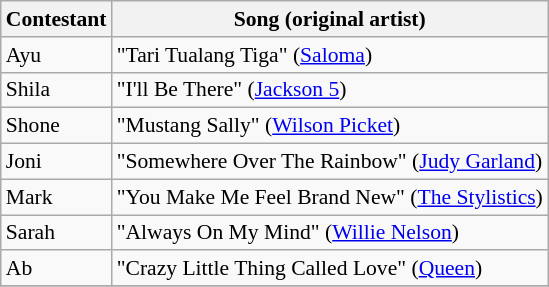<table class="wikitable" style="font-size:90%;">
<tr>
<th>Contestant</th>
<th>Song (original artist)</th>
</tr>
<tr>
<td>Ayu</td>
<td>"Tari Tualang Tiga" (<a href='#'>Saloma</a>)</td>
</tr>
<tr>
<td>Shila</td>
<td>"I'll Be There" (<a href='#'>Jackson 5</a>)</td>
</tr>
<tr>
<td>Shone</td>
<td>"Mustang Sally" (<a href='#'>Wilson Picket</a>)</td>
</tr>
<tr>
<td>Joni</td>
<td>"Somewhere Over The Rainbow" (<a href='#'>Judy Garland</a>)</td>
</tr>
<tr>
<td>Mark</td>
<td>"You Make Me Feel Brand New" (<a href='#'>The Stylistics</a>)</td>
</tr>
<tr>
<td>Sarah</td>
<td>"Always On My Mind" (<a href='#'>Willie Nelson</a>)</td>
</tr>
<tr>
<td>Ab</td>
<td>"Crazy Little Thing Called Love" (<a href='#'>Queen</a>)</td>
</tr>
<tr>
</tr>
</table>
